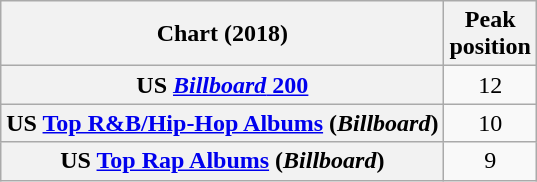<table class="wikitable plainrowheaders" style="text-align:center">
<tr>
<th scope="col">Chart (2018)</th>
<th scope="col">Peak<br> position</th>
</tr>
<tr>
<th scope="row">US <a href='#'><em>Billboard</em> 200</a></th>
<td>12</td>
</tr>
<tr>
<th scope="row">US <a href='#'>Top R&B/Hip-Hop Albums</a> (<em>Billboard</em>)</th>
<td>10</td>
</tr>
<tr>
<th scope="row">US <a href='#'>Top Rap Albums</a> (<em>Billboard</em>)</th>
<td>9</td>
</tr>
</table>
